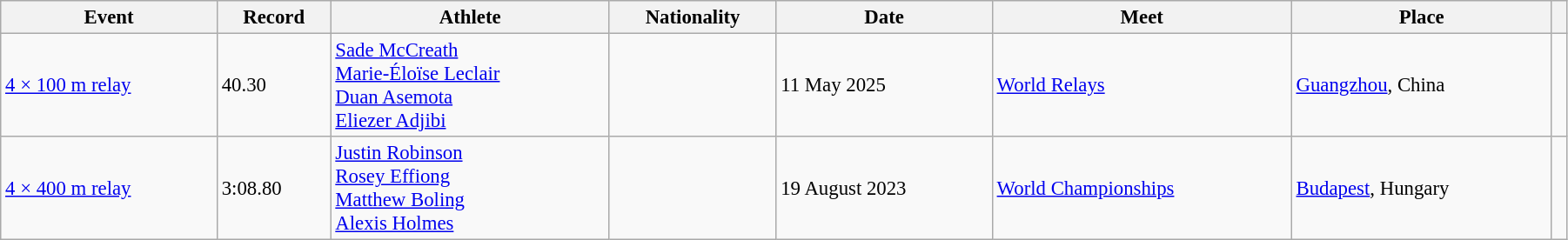<table class="wikitable" style="font-size: 95%; width: 95%;">
<tr>
<th>Event</th>
<th>Record</th>
<th>Athlete</th>
<th>Nationality</th>
<th>Date</th>
<th>Meet</th>
<th>Place</th>
<th></th>
</tr>
<tr>
<td><a href='#'>4 × 100 m relay</a></td>
<td>40.30</td>
<td><a href='#'>Sade McCreath</a><br><a href='#'>Marie-Éloïse Leclair</a><br><a href='#'>Duan Asemota</a><br><a href='#'>Eliezer Adjibi</a></td>
<td></td>
<td>11 May 2025</td>
<td><a href='#'>World Relays</a></td>
<td><a href='#'>Guangzhou</a>, China</td>
<td></td>
</tr>
<tr>
<td><a href='#'>4 × 400 m relay</a></td>
<td>3:08.80</td>
<td><a href='#'>Justin Robinson</a><br><a href='#'>Rosey Effiong</a><br><a href='#'>Matthew Boling</a><br><a href='#'>Alexis Holmes</a></td>
<td></td>
<td>19 August 2023</td>
<td><a href='#'>World Championships</a></td>
<td><a href='#'>Budapest</a>, Hungary</td>
<td></td>
</tr>
</table>
